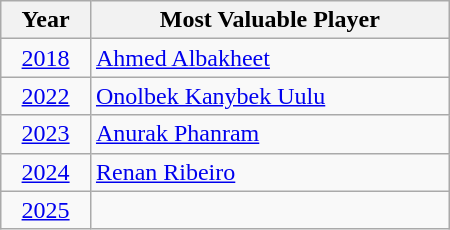<table class=wikitable style="width: 300px;">
<tr>
<th style="width: 20%;">Year</th>
<th style="width: 80%;">Most Valuable Player</th>
</tr>
<tr>
<td align=center><a href='#'>2018</a></td>
<td> <a href='#'>Ahmed Albakheet</a></td>
</tr>
<tr>
<td align=center><a href='#'>2022</a></td>
<td> <a href='#'>Onolbek Kanybek Uulu</a></td>
</tr>
<tr>
<td align=center><a href='#'>2023</a></td>
<td> <a href='#'>Anurak Phanram</a></td>
</tr>
<tr>
<td align=center><a href='#'>2024</a></td>
<td> <a href='#'>Renan Ribeiro</a></td>
</tr>
<tr>
<td align=center><a href='#'>2025</a></td>
<td></td>
</tr>
</table>
